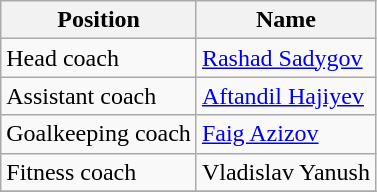<table class="wikitable">
<tr>
<th>Position</th>
<th>Name</th>
</tr>
<tr>
<td>Head coach</td>
<td> <a href='#'>Rashad Sadygov</a></td>
</tr>
<tr>
<td>Assistant coach</td>
<td> <a href='#'>Aftandil Hajiyev</a></td>
</tr>
<tr>
<td>Goalkeeping coach</td>
<td> <a href='#'>Faig Azizov</a></td>
</tr>
<tr>
<td>Fitness coach</td>
<td> Vladislav Yanush</td>
</tr>
<tr>
</tr>
</table>
